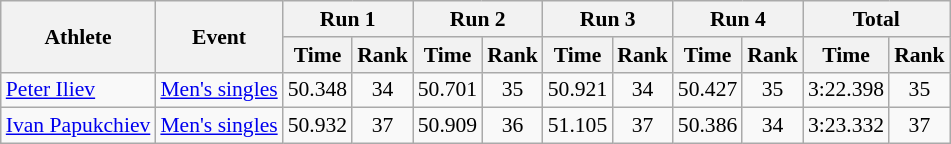<table class="wikitable" style="font-size:90%">
<tr>
<th rowspan="2">Athlete</th>
<th rowspan="2">Event</th>
<th colspan="2">Run 1</th>
<th colspan="2">Run 2</th>
<th colspan="2">Run 3</th>
<th colspan="2">Run 4</th>
<th colspan="2">Total</th>
</tr>
<tr>
<th>Time</th>
<th>Rank</th>
<th>Time</th>
<th>Rank</th>
<th>Time</th>
<th>Rank</th>
<th>Time</th>
<th>Rank</th>
<th>Time</th>
<th>Rank</th>
</tr>
<tr align=center>
<td align=left><a href='#'>Peter Iliev</a></td>
<td align=left><a href='#'>Men's singles</a></td>
<td>50.348</td>
<td>34</td>
<td>50.701</td>
<td>35</td>
<td>50.921</td>
<td>34</td>
<td>50.427</td>
<td>35</td>
<td>3:22.398</td>
<td>35</td>
</tr>
<tr align=center>
<td align=left><a href='#'>Ivan Papukchiev</a></td>
<td align=left><a href='#'>Men's singles</a></td>
<td>50.932</td>
<td>37</td>
<td>50.909</td>
<td>36</td>
<td>51.105</td>
<td>37</td>
<td>50.386</td>
<td>34</td>
<td>3:23.332</td>
<td>37</td>
</tr>
</table>
